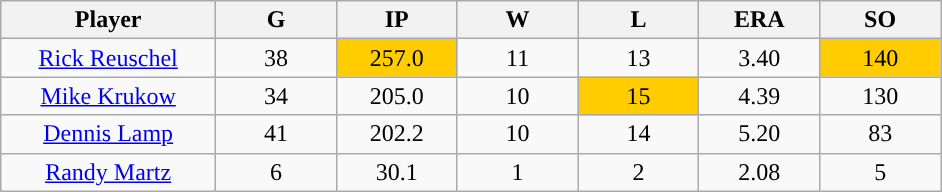<table class="wikitable sortable">
<tr>
<th bgcolor="#DDDDFF" width="16%">Player</th>
<th bgcolor="#DDDDFF" width="9%">G</th>
<th bgcolor="#DDDDFF" width="9%">IP</th>
<th bgcolor="#DDDDFF" width="9%">W</th>
<th bgcolor="#DDDDFF" width="9%">L</th>
<th bgcolor="#DDDDFF" width="9%">ERA</th>
<th bgcolor="#DDDDFF" width="9%">SO</th>
</tr>
<tr align="center">
<td><a href='#'>Rick Reuschel</a></td>
<td>38</td>
<td style="background:#fc0;">257.0</td>
<td>11</td>
<td>13</td>
<td>3.40</td>
<td style="background:#fc0;">140</td>
</tr>
<tr align=center>
<td><a href='#'>Mike Krukow</a></td>
<td>34</td>
<td>205.0</td>
<td>10</td>
<td style="background:#fc0;">15</td>
<td>4.39</td>
<td>130</td>
</tr>
<tr align=center>
<td><a href='#'>Dennis Lamp</a></td>
<td>41</td>
<td>202.2</td>
<td>10</td>
<td>14</td>
<td>5.20</td>
<td>83</td>
</tr>
<tr align=center>
<td><a href='#'>Randy Martz</a></td>
<td>6</td>
<td>30.1</td>
<td>1</td>
<td>2</td>
<td>2.08</td>
<td>5</td>
</tr>
</table>
